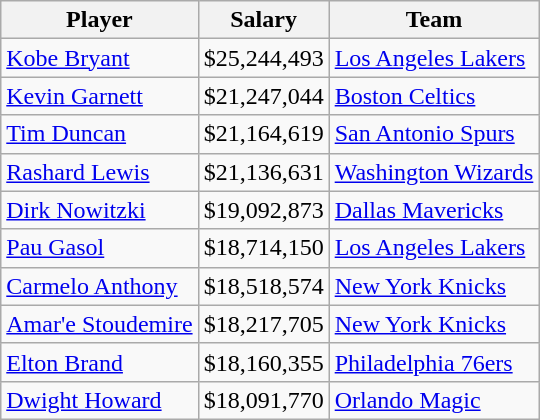<table class="wikitable">
<tr>
<th>Player</th>
<th>Salary</th>
<th>Team</th>
</tr>
<tr>
<td><a href='#'>Kobe Bryant</a></td>
<td>$25,244,493</td>
<td><a href='#'>Los Angeles Lakers</a></td>
</tr>
<tr>
<td><a href='#'>Kevin Garnett</a></td>
<td>$21,247,044</td>
<td><a href='#'>Boston Celtics</a></td>
</tr>
<tr>
<td><a href='#'>Tim Duncan</a></td>
<td>$21,164,619</td>
<td><a href='#'>San Antonio Spurs</a></td>
</tr>
<tr>
<td><a href='#'>Rashard Lewis</a></td>
<td>$21,136,631</td>
<td><a href='#'>Washington Wizards</a></td>
</tr>
<tr>
<td><a href='#'>Dirk Nowitzki</a></td>
<td>$19,092,873</td>
<td><a href='#'>Dallas Mavericks</a></td>
</tr>
<tr>
<td><a href='#'>Pau Gasol</a></td>
<td>$18,714,150</td>
<td><a href='#'>Los Angeles Lakers</a></td>
</tr>
<tr>
<td><a href='#'>Carmelo Anthony</a></td>
<td>$18,518,574</td>
<td><a href='#'>New York Knicks</a></td>
</tr>
<tr>
<td><a href='#'>Amar'e Stoudemire</a></td>
<td>$18,217,705</td>
<td><a href='#'>New York Knicks</a></td>
</tr>
<tr>
<td><a href='#'>Elton Brand</a></td>
<td>$18,160,355</td>
<td><a href='#'>Philadelphia 76ers</a></td>
</tr>
<tr>
<td><a href='#'>Dwight Howard</a></td>
<td>$18,091,770</td>
<td><a href='#'>Orlando Magic</a></td>
</tr>
</table>
